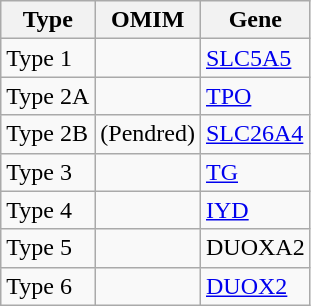<table class="wikitable">
<tr>
<th>Type</th>
<th>OMIM</th>
<th>Gene</th>
</tr>
<tr>
<td>Type 1</td>
<td></td>
<td><a href='#'>SLC5A5</a></td>
</tr>
<tr>
<td>Type 2A</td>
<td></td>
<td><a href='#'>TPO</a></td>
</tr>
<tr>
<td>Type 2B</td>
<td> (Pendred)</td>
<td><a href='#'>SLC26A4</a></td>
</tr>
<tr>
<td>Type 3</td>
<td></td>
<td><a href='#'>TG</a></td>
</tr>
<tr>
<td>Type 4</td>
<td></td>
<td><a href='#'>IYD</a></td>
</tr>
<tr>
<td>Type 5</td>
<td></td>
<td>DUOXA2</td>
</tr>
<tr>
<td>Type 6</td>
<td></td>
<td><a href='#'>DUOX2</a></td>
</tr>
</table>
